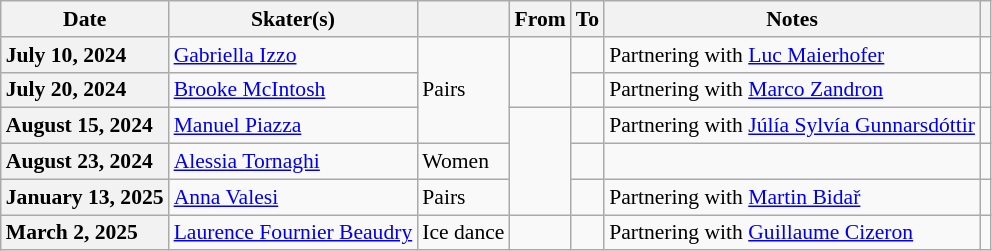<table class="wikitable unsortable" style="text-align:left; font-size:90%">
<tr>
<th scope="col">Date</th>
<th scope="col">Skater(s)</th>
<th scope="col"></th>
<th scope="col">From</th>
<th scope="col">To</th>
<th scope="col">Notes</th>
<th scope="col"></th>
</tr>
<tr>
<th scope="row" style="text-align:left">July 10, 2024</th>
<td><a href='#'>Gabriella Izzo</a></td>
<td rowspan="3">Pairs</td>
<td rowspan="2"></td>
<td></td>
<td>Partnering with <a href='#'>Luc Maierhofer</a></td>
<td></td>
</tr>
<tr>
<th scope="row" style="text-align:left">July 20, 2024</th>
<td><a href='#'>Brooke McIntosh</a></td>
<td></td>
<td>Partnering with <a href='#'>Marco Zandron</a></td>
<td></td>
</tr>
<tr>
<th scope="row" style="text-align:left">August 15, 2024</th>
<td><a href='#'>Manuel Piazza</a></td>
<td rowspan=3></td>
<td></td>
<td>Partnering with <a href='#'>Júlía Sylvía Gunnarsdóttir</a></td>
<td></td>
</tr>
<tr>
<th scope="row" style="text-align:left">August 23, 2024</th>
<td><a href='#'>Alessia Tornaghi</a></td>
<td>Women</td>
<td></td>
<td></td>
<td></td>
</tr>
<tr>
<th scope="row" style="text-align:left">January 13, 2025</th>
<td><a href='#'>Anna Valesi</a></td>
<td>Pairs</td>
<td></td>
<td>Partnering with <a href='#'>Martin Bidař</a></td>
<td></td>
</tr>
<tr>
<th scope="row" style="text-align:left">March 2, 2025</th>
<td><a href='#'>Laurence Fournier Beaudry</a></td>
<td>Ice dance</td>
<td></td>
<td></td>
<td>Partnering with <a href='#'>Guillaume Cizeron</a></td>
<td></td>
</tr>
</table>
